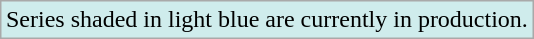<table style="border: 1px solid darkgray; background: #CFECEC">
<tr>
<td>Series shaded in light blue are currently in production.</td>
</tr>
</table>
